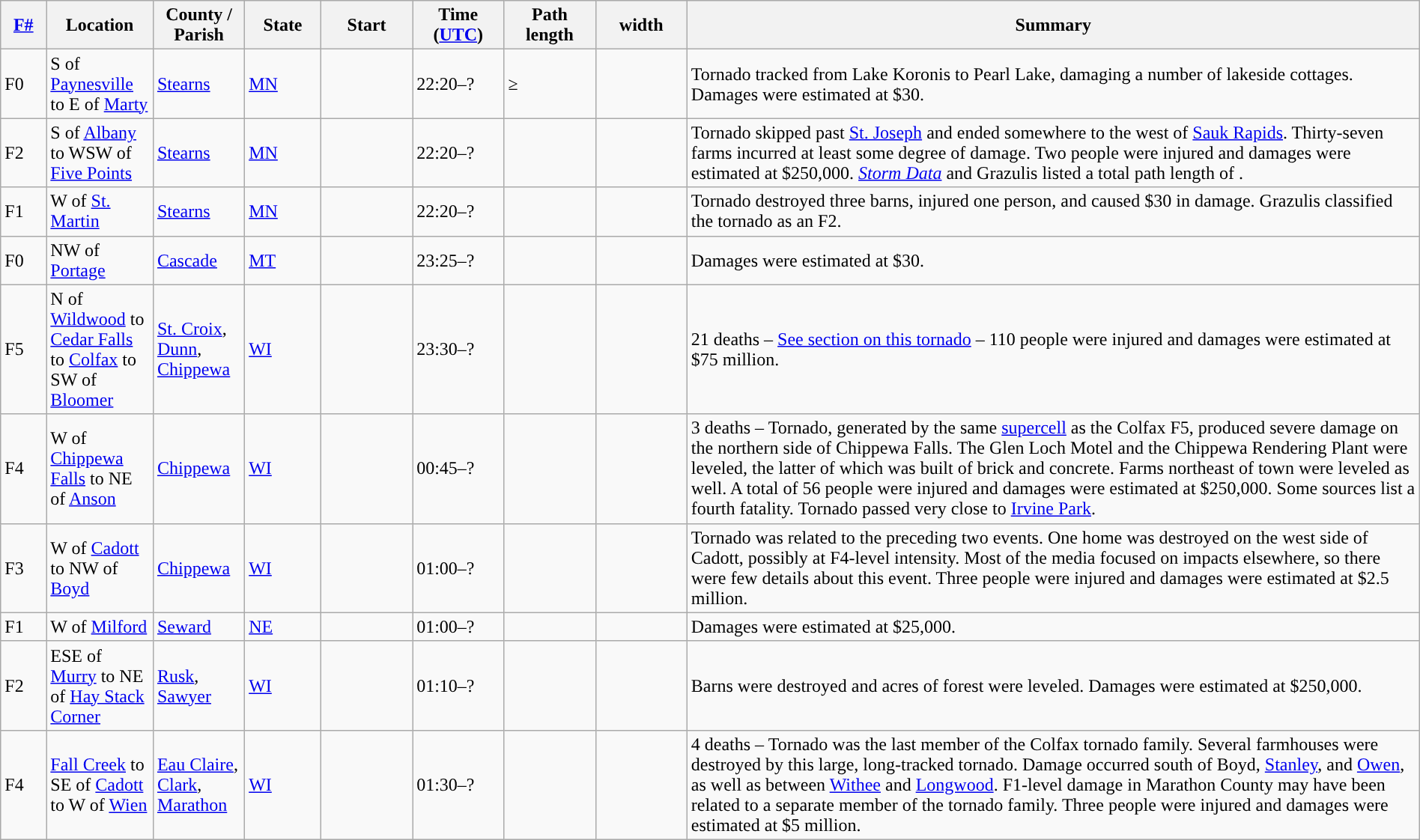<table class="wikitable" sortable" style="width:100%">
<tr>
<th scope="col"  style="width:3%; text-align:center;"><a href='#'>F#</a></th>
<th scope="col"  style="width:7%; text-align:center;" class="unsortable">Location</th>
<th scope="col"  style="width:6%; text-align:center;" class="unsortable">County / Parish</th>
<th scope="col"  style="width:5%; text-align:center;">State</th>
<th scope="col"  style="width:6%; text-align:center;">Start<br></th>
<th scope="col"  style="width:6%; text-align:center;">Time (<a href='#'>UTC</a>)</th>
<th scope="col"  style="width:6%; text-align:center;">Path length</th>
<th scope="col"  style="width:6%; text-align:center;"> width</th>
<th scope="col" class="unsortable" style="width:48%; text-align:center;">Summary</th>
</tr>
<tr>
<td>F0</td>
<td>S of <a href='#'>Paynesville</a> to E of <a href='#'>Marty</a></td>
<td><a href='#'>Stearns</a></td>
<td><a href='#'>MN</a></td>
<td></td>
<td>22:20–?</td>
<td>≥</td>
<td></td>
<td>Tornado tracked from Lake Koronis to Pearl Lake, damaging a number of lakeside cottages. Damages were estimated at $30.</td>
</tr>
<tr>
<td>F2</td>
<td>S of <a href='#'>Albany</a> to WSW of <a href='#'>Five Points</a></td>
<td><a href='#'>Stearns</a></td>
<td><a href='#'>MN</a></td>
<td></td>
<td>22:20–?</td>
<td></td>
<td></td>
<td>Tornado skipped past <a href='#'>St. Joseph</a> and ended somewhere to the west of <a href='#'>Sauk Rapids</a>. Thirty-seven farms incurred at least some degree of damage. Two people were injured and damages were estimated at $250,000. <em><a href='#'>Storm Data</a></em> and Grazulis listed a total path length of . </td>
</tr>
<tr>
<td>F1</td>
<td>W of <a href='#'>St. Martin</a></td>
<td><a href='#'>Stearns</a></td>
<td><a href='#'>MN</a></td>
<td></td>
<td>22:20–?</td>
<td></td>
<td></td>
<td>Tornado destroyed three barns, injured one person, and caused $30 in damage. Grazulis classified the tornado as an F2.</td>
</tr>
<tr>
<td>F0</td>
<td>NW of <a href='#'>Portage</a></td>
<td><a href='#'>Cascade</a></td>
<td><a href='#'>MT</a></td>
<td></td>
<td>23:25–?</td>
<td></td>
<td></td>
<td>Damages were estimated at $30.</td>
</tr>
<tr>
<td>F5</td>
<td>N of <a href='#'>Wildwood</a> to <a href='#'>Cedar Falls</a> to <a href='#'>Colfax</a> to SW of <a href='#'>Bloomer</a></td>
<td><a href='#'>St. Croix</a>, <a href='#'>Dunn</a>, <a href='#'>Chippewa</a></td>
<td><a href='#'>WI</a></td>
<td></td>
<td>23:30–?</td>
<td></td>
<td></td>
<td>21 deaths – <a href='#'>See section on this tornado</a> – 110 people were injured and damages were estimated at $75 million.</td>
</tr>
<tr>
<td>F4</td>
<td>W of <a href='#'>Chippewa Falls</a> to NE of <a href='#'>Anson</a></td>
<td><a href='#'>Chippewa</a></td>
<td><a href='#'>WI</a></td>
<td></td>
<td>00:45–?</td>
<td></td>
<td></td>
<td>3 deaths – Tornado, generated by the same <a href='#'>supercell</a> as the Colfax F5, produced severe damage on the northern side of Chippewa Falls. The Glen Loch Motel and the Chippewa Rendering Plant were leveled, the latter of which was built of brick and concrete. Farms northeast of town were leveled as well. A total of 56 people were injured and damages were estimated at $250,000. Some sources list a fourth fatality. Tornado passed very close to <a href='#'>Irvine Park</a>.</td>
</tr>
<tr>
<td>F3</td>
<td>W of <a href='#'>Cadott</a> to NW of <a href='#'>Boyd</a></td>
<td><a href='#'>Chippewa</a></td>
<td><a href='#'>WI</a></td>
<td></td>
<td>01:00–?</td>
<td></td>
<td></td>
<td>Tornado was related to the preceding two events. One home was destroyed on the west side of Cadott, possibly at F4-level intensity. Most of the media focused on impacts elsewhere, so there were few details about this event. Three people were injured and damages were estimated at $2.5 million.</td>
</tr>
<tr>
<td>F1</td>
<td>W of <a href='#'>Milford</a></td>
<td><a href='#'>Seward</a></td>
<td><a href='#'>NE</a></td>
<td></td>
<td>01:00–?</td>
<td></td>
<td></td>
<td>Damages were estimated at $25,000.</td>
</tr>
<tr>
<td>F2</td>
<td>ESE of <a href='#'>Murry</a> to NE of <a href='#'>Hay Stack Corner</a></td>
<td><a href='#'>Rusk</a>, <a href='#'>Sawyer</a></td>
<td><a href='#'>WI</a></td>
<td></td>
<td>01:10–?</td>
<td></td>
<td></td>
<td>Barns were destroyed and acres of forest were leveled. Damages were estimated at $250,000.</td>
</tr>
<tr>
<td>F4</td>
<td><a href='#'>Fall Creek</a> to SE of <a href='#'>Cadott</a> to W of <a href='#'>Wien</a></td>
<td><a href='#'>Eau Claire</a>, <a href='#'>Clark</a>, <a href='#'>Marathon</a></td>
<td><a href='#'>WI</a></td>
<td></td>
<td>01:30–?</td>
<td></td>
<td></td>
<td>4 deaths – Tornado was the last member of the Colfax tornado family. Several farmhouses were destroyed by this large, long-tracked tornado. Damage occurred south of Boyd, <a href='#'>Stanley</a>, and <a href='#'>Owen</a>, as well as between <a href='#'>Withee</a> and <a href='#'>Longwood</a>. F1-level damage in Marathon County may have been related to a separate member of the tornado family. Three people were injured and damages were estimated at $5 million.</td>
</tr>
</table>
